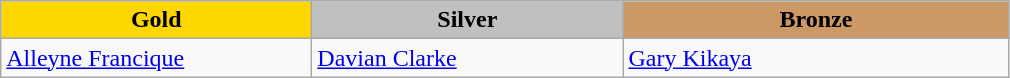<table class="wikitable" style="text-align:left">
<tr align="center">
<td width=200 bgcolor=gold><strong>Gold</strong></td>
<td width=200 bgcolor=silver><strong>Silver</strong></td>
<td width=250 bgcolor=CC9966><strong>Bronze</strong></td>
</tr>
<tr>
<td><a href='#'>Alleyne Francique</a><br><em></em></td>
<td><a href='#'>Davian Clarke</a><br><em></em></td>
<td><a href='#'>Gary Kikaya</a><br><em></em></td>
</tr>
</table>
